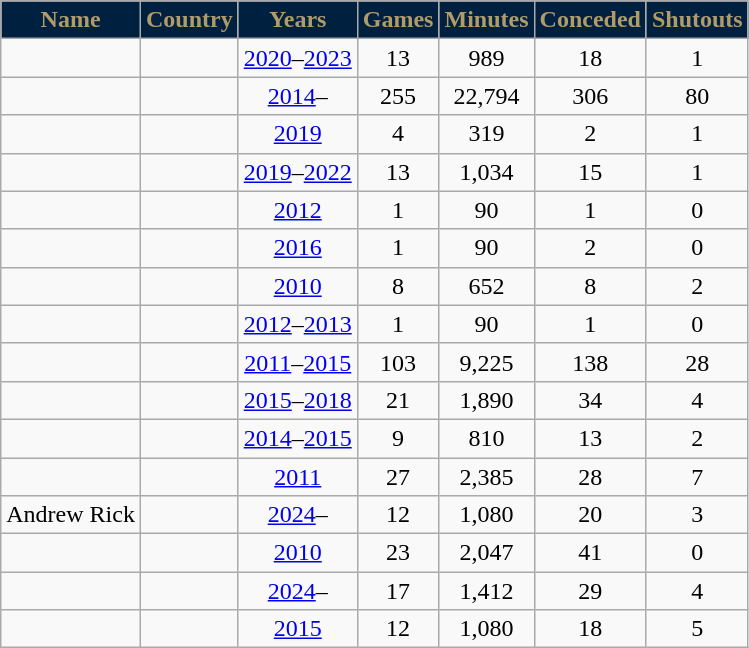<table class="wikitable sortable" style="text-align:center;">
<tr>
<th style="background:#002040; color:#B19B69;" scope="col">Name</th>
<th style="background:#002040; color:#B19B69;" scope="col">Country</th>
<th style="background:#002040; color:#B19B69;" scope="col">Years</th>
<th style="background:#002040; color:#B19B69;" scope="col">Games</th>
<th style="background:#002040; color:#B19B69;" scope="col">Minutes</th>
<th style="background:#002040; color:#B19B69;" scope="col">Conceded</th>
<th style="background:#002040; color:#B19B69;" scope="col">Shutouts</th>
</tr>
<tr>
<td align=left></td>
<td align=left></td>
<td><a href='#'>2020</a>–<a href='#'>2023</a></td>
<td>13</td>
<td>989</td>
<td>18</td>
<td>1</td>
</tr>
<tr>
<td align=left></td>
<td align=left></td>
<td><a href='#'>2014</a>–</td>
<td>255</td>
<td>22,794</td>
<td>306</td>
<td>80</td>
</tr>
<tr>
<td align=left></td>
<td align=left></td>
<td><a href='#'>2019</a></td>
<td>4</td>
<td>319</td>
<td>2</td>
<td>1</td>
</tr>
<tr>
<td align=left></td>
<td align=left></td>
<td><a href='#'>2019</a>–<a href='#'>2022</a></td>
<td>13</td>
<td>1,034</td>
<td>15</td>
<td>1</td>
</tr>
<tr>
<td align=left></td>
<td align=left></td>
<td><a href='#'>2012</a></td>
<td>1</td>
<td>90</td>
<td>1</td>
<td>0</td>
</tr>
<tr>
<td align=left></td>
<td align=left></td>
<td><a href='#'>2016</a></td>
<td>1</td>
<td>90</td>
<td>2</td>
<td>0</td>
</tr>
<tr>
<td align=left></td>
<td align=left></td>
<td><a href='#'>2010</a></td>
<td>8</td>
<td>652</td>
<td>8</td>
<td>2</td>
</tr>
<tr>
<td align=left></td>
<td align=left></td>
<td><a href='#'>2012</a>–<a href='#'>2013</a></td>
<td>1</td>
<td>90</td>
<td>1</td>
<td>0</td>
</tr>
<tr>
<td align=left></td>
<td align=left></td>
<td><a href='#'>2011</a>–<a href='#'>2015</a></td>
<td>103</td>
<td>9,225</td>
<td>138</td>
<td>28</td>
</tr>
<tr>
<td align=left></td>
<td align=left></td>
<td><a href='#'>2015</a>–<a href='#'>2018</a></td>
<td>21</td>
<td>1,890</td>
<td>34</td>
<td>4</td>
</tr>
<tr>
<td align=left></td>
<td align=left></td>
<td><a href='#'>2014</a>–<a href='#'>2015</a></td>
<td>9</td>
<td>810</td>
<td>13</td>
<td>2</td>
</tr>
<tr>
<td align=left></td>
<td align=left></td>
<td><a href='#'>2011</a></td>
<td>27</td>
<td>2,385</td>
<td>28</td>
<td>7</td>
</tr>
<tr>
<td align=left>Andrew Rick</td>
<td align=left></td>
<td><a href='#'>2024</a>–</td>
<td>12</td>
<td>1,080</td>
<td>20</td>
<td>3</td>
</tr>
<tr>
<td align=left></td>
<td align=left></td>
<td><a href='#'>2010</a></td>
<td>23</td>
<td>2,047</td>
<td>41</td>
<td>0</td>
</tr>
<tr>
<td align=left></td>
<td align=left></td>
<td><a href='#'>2024</a>–</td>
<td>17</td>
<td>1,412</td>
<td>29</td>
<td>4</td>
</tr>
<tr>
<td align=left></td>
<td align=left></td>
<td><a href='#'>2015</a></td>
<td>12</td>
<td>1,080</td>
<td>18</td>
<td>5</td>
</tr>
</table>
